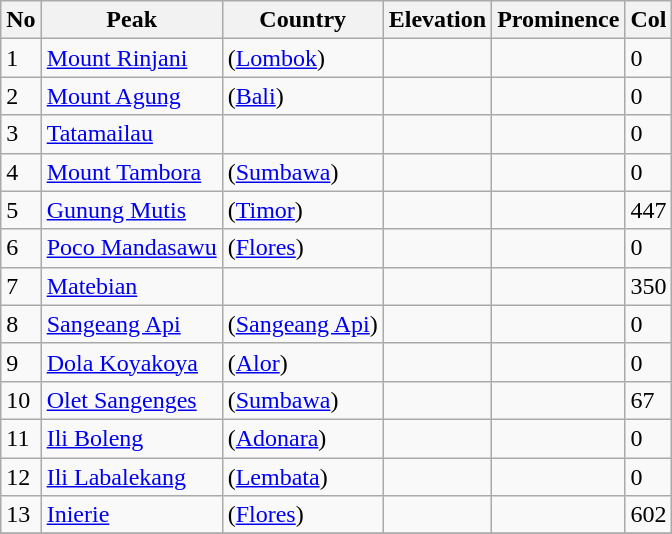<table class="wikitable sortable">
<tr>
<th>No</th>
<th>Peak</th>
<th>Country</th>
<th>Elevation</th>
<th>Prominence</th>
<th>Col</th>
</tr>
<tr>
<td>1</td>
<td><a href='#'>Mount Rinjani</a></td>
<td> (<a href='#'>Lombok</a>)</td>
<td></td>
<td></td>
<td>0</td>
</tr>
<tr>
<td>2</td>
<td><a href='#'>Mount Agung</a></td>
<td> (<a href='#'>Bali</a>)</td>
<td></td>
<td></td>
<td>0</td>
</tr>
<tr>
<td>3</td>
<td><a href='#'>Tatamailau</a></td>
<td></td>
<td></td>
<td></td>
<td>0</td>
</tr>
<tr>
<td>4</td>
<td><a href='#'>Mount Tambora</a></td>
<td> (<a href='#'>Sumbawa</a>)</td>
<td></td>
<td></td>
<td>0</td>
</tr>
<tr>
<td>5</td>
<td><a href='#'>Gunung Mutis</a></td>
<td> (<a href='#'>Timor</a>)</td>
<td></td>
<td></td>
<td>447</td>
</tr>
<tr>
<td>6</td>
<td><a href='#'>Poco Mandasawu</a></td>
<td> (<a href='#'>Flores</a>)</td>
<td></td>
<td></td>
<td>0</td>
</tr>
<tr>
<td>7</td>
<td><a href='#'>Matebian</a></td>
<td></td>
<td></td>
<td></td>
<td>350</td>
</tr>
<tr>
<td>8</td>
<td><a href='#'>Sangeang Api</a></td>
<td> (<a href='#'>Sangeang Api</a>)</td>
<td></td>
<td></td>
<td>0</td>
</tr>
<tr>
<td>9</td>
<td><a href='#'>Dola Koyakoya</a></td>
<td> (<a href='#'>Alor</a>)</td>
<td></td>
<td></td>
<td>0</td>
</tr>
<tr>
<td>10</td>
<td><a href='#'>Olet Sangenges</a></td>
<td> (<a href='#'>Sumbawa</a>)</td>
<td></td>
<td></td>
<td>67</td>
</tr>
<tr>
<td>11</td>
<td><a href='#'>Ili Boleng</a></td>
<td> (<a href='#'>Adonara</a>)</td>
<td></td>
<td></td>
<td>0</td>
</tr>
<tr>
<td>12</td>
<td><a href='#'>Ili Labalekang</a></td>
<td> (<a href='#'>Lembata</a>)</td>
<td></td>
<td></td>
<td>0</td>
</tr>
<tr>
<td>13</td>
<td><a href='#'>Inierie</a></td>
<td> (<a href='#'>Flores</a>)</td>
<td></td>
<td></td>
<td>602</td>
</tr>
<tr>
</tr>
</table>
